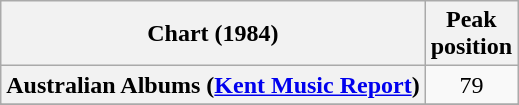<table class="wikitable sortable plainrowheaders" style="text-align:center">
<tr>
<th scope="col">Chart (1984)</th>
<th scope="col">Peak<br>position</th>
</tr>
<tr>
<th scope="row">Australian Albums (<a href='#'>Kent Music Report</a>)</th>
<td style="text-align:center">79</td>
</tr>
<tr>
</tr>
<tr>
</tr>
<tr>
</tr>
<tr>
</tr>
</table>
